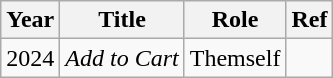<table class="wikitable plainrowheaders" style="text-align:left;">
<tr>
<th>Year</th>
<th>Title</th>
<th>Role</th>
<th>Ref</th>
</tr>
<tr>
<td>2024</td>
<td><em>Add to Cart</em></td>
<td>Themself</td>
<td></td>
</tr>
</table>
